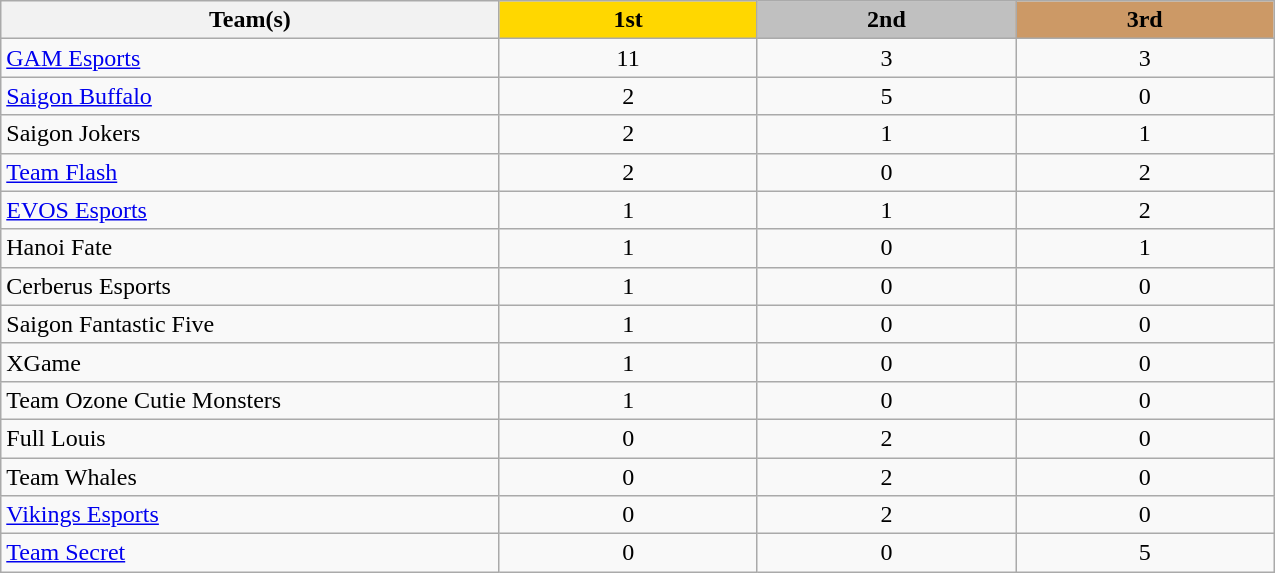<table class="wikitable plainrowheaders" style="text-align:left">
<tr>
<th rowspan="1" style="width:20.3em; ">Team(s)</th>
<th rowspan="1" style="width:10.3em; background:gold;">1st</th>
<th rowspan="1" style="width:10.3em; background:silver;">2nd</th>
<th rowspan="1" style="width:10.3em; background:#c96;">3rd</th>
</tr>
<tr>
<td style="text-align:left"><a href='#'>GAM Esports</a></td>
<td style="text-align:center">11</td>
<td style="text-align:center">3</td>
<td style="text-align:center">3</td>
</tr>
<tr>
<td style="text-align:left"><a href='#'>Saigon Buffalo</a></td>
<td style="text-align:center">2</td>
<td style="text-align:center">5</td>
<td style="text-align:center">0</td>
</tr>
<tr>
<td style="text-align:left">Saigon Jokers</td>
<td style="text-align:center">2</td>
<td style="text-align:center">1</td>
<td style="text-align:center">1</td>
</tr>
<tr>
<td style="text-align:left"><a href='#'>Team Flash</a></td>
<td style="text-align:center">2</td>
<td style="text-align:center">0</td>
<td style="text-align:center">2</td>
</tr>
<tr>
<td style="text-align:left"><a href='#'>EVOS Esports</a></td>
<td style="text-align:center">1</td>
<td style="text-align:center">1</td>
<td style="text-align:center">2</td>
</tr>
<tr>
<td style="text-align:left">Hanoi Fate</td>
<td style="text-align:center">1</td>
<td style="text-align:center">0</td>
<td style="text-align:center">1</td>
</tr>
<tr>
<td style="text-align:left">Cerberus Esports</td>
<td style="text-align:center">1</td>
<td style="text-align:center">0</td>
<td style="text-align:center">0</td>
</tr>
<tr>
<td style="text-align:left">Saigon Fantastic Five</td>
<td style="text-align:center">1</td>
<td style="text-align:center">0</td>
<td style="text-align:center">0</td>
</tr>
<tr>
<td style="text-align:left">XGame</td>
<td style="text-align:center">1</td>
<td style="text-align:center">0</td>
<td style="text-align:center">0</td>
</tr>
<tr>
<td style="text-align:left">Team Ozone Cutie Monsters</td>
<td style="text-align:center">1</td>
<td style="text-align:center">0</td>
<td style="text-align:center">0</td>
</tr>
<tr>
<td style="text-align:left">Full Louis</td>
<td style="text-align:center">0</td>
<td style="text-align:center">2</td>
<td style="text-align:center">0</td>
</tr>
<tr>
<td style="text-align:left">Team Whales</td>
<td style="text-align:center">0</td>
<td style="text-align:center">2</td>
<td style="text-align:center">0</td>
</tr>
<tr>
<td style="text-align:left"><a href='#'>Vikings Esports</a></td>
<td style="text-align:center">0</td>
<td style="text-align:center">2</td>
<td style="text-align:center">0</td>
</tr>
<tr>
<td style="text-align:left"><a href='#'>Team Secret</a></td>
<td style="text-align:center">0</td>
<td style="text-align:center">0</td>
<td style="text-align:center">5</td>
</tr>
</table>
